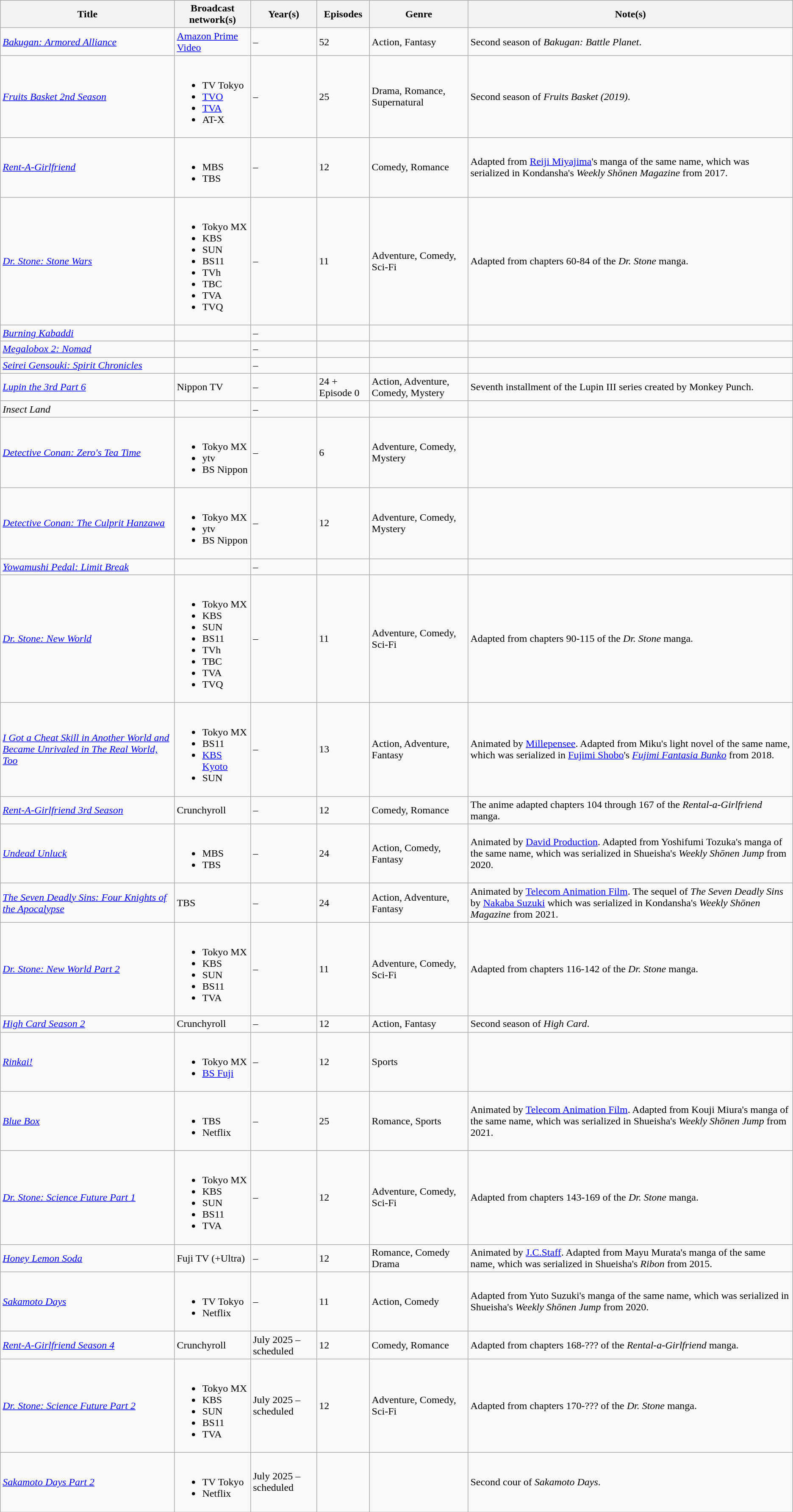<table class="wikitable sortable">
<tr>
<th>Title</th>
<th>Broadcast network(s)</th>
<th>Year(s)</th>
<th>Episodes</th>
<th>Genre</th>
<th>Note(s)</th>
</tr>
<tr>
<td><em><a href='#'>Bakugan: Armored Alliance</a></em></td>
<td><a href='#'>Amazon Prime Video</a></td>
<td> – </td>
<td>52</td>
<td>Action, Fantasy</td>
<td>Second season of <em>Bakugan: Battle Planet</em>.</td>
</tr>
<tr>
<td><em><a href='#'>Fruits Basket 2nd Season</a></em></td>
<td><br><ul><li>TV Tokyo</li><li><a href='#'>TVO</a></li><li><a href='#'>TVA</a></li><li>AT-X</li></ul></td>
<td> – </td>
<td>25</td>
<td>Drama, Romance, Supernatural</td>
<td>Second season of <em>Fruits Basket (2019)</em>.</td>
</tr>
<tr>
<td><em><a href='#'>Rent-A-Girlfriend</a></em></td>
<td><br><ul><li>MBS</li><li>TBS</li></ul></td>
<td> – </td>
<td>12</td>
<td>Comedy, Romance</td>
<td>Adapted from <a href='#'>Reiji Miyajima</a>'s manga of the same name, which was serialized in Kondansha's <em>Weekly Shōnen Magazine</em> from 2017.</td>
</tr>
<tr>
<td><em><a href='#'>Dr. Stone: Stone Wars</a></em></td>
<td><br><ul><li>Tokyo MX</li><li>KBS</li><li>SUN</li><li>BS11</li><li>TVh</li><li>TBC</li><li>TVA</li><li>TVQ</li></ul></td>
<td> – </td>
<td>11</td>
<td>Adventure, Comedy, Sci-Fi</td>
<td>Adapted from chapters 60-84 of the <em>Dr. Stone</em> manga.</td>
</tr>
<tr>
<td><em><a href='#'>Burning Kabaddi</a></em></td>
<td></td>
<td>–</td>
<td></td>
<td></td>
<td></td>
</tr>
<tr>
<td><em><a href='#'>Megalobox 2: Nomad</a></em></td>
<td></td>
<td>–</td>
<td></td>
<td></td>
<td></td>
</tr>
<tr>
<td><em><a href='#'>Seirei Gensouki: Spirit Chronicles</a></em></td>
<td></td>
<td>–</td>
<td></td>
<td></td>
<td></td>
</tr>
<tr>
<td><em><a href='#'>Lupin the 3rd Part 6</a></em></td>
<td>Nippon TV</td>
<td> – </td>
<td>24 + Episode 0</td>
<td>Action, Adventure, Comedy, Mystery</td>
<td>Seventh installment of the Lupin III series created by Monkey Punch.</td>
</tr>
<tr>
<td><em>Insect Land</em></td>
<td></td>
<td>–</td>
<td></td>
<td></td>
<td></td>
</tr>
<tr>
<td><em><a href='#'>Detective Conan: Zero's Tea Time</a></em></td>
<td><br><ul><li>Tokyo MX</li><li>ytv</li><li>BS Nippon</li></ul></td>
<td> – </td>
<td>6</td>
<td>Adventure, Comedy, Mystery</td>
</tr>
<tr>
<td><em><a href='#'>Detective Conan: The Culprit Hanzawa</a></em></td>
<td><br><ul><li>Tokyo MX</li><li>ytv</li><li>BS Nippon</li></ul></td>
<td> – </td>
<td>12</td>
<td>Adventure, Comedy, Mystery</td>
<td></td>
</tr>
<tr>
<td><em><a href='#'>Yowamushi Pedal: Limit Break</a></em></td>
<td></td>
<td>–</td>
<td></td>
<td></td>
<td></td>
</tr>
<tr>
<td><em><a href='#'>Dr. Stone: New World</a></em></td>
<td><br><ul><li>Tokyo MX</li><li>KBS</li><li>SUN</li><li>BS11</li><li>TVh</li><li>TBC</li><li>TVA</li><li>TVQ</li></ul></td>
<td> – </td>
<td>11</td>
<td>Adventure, Comedy, Sci-Fi</td>
<td>Adapted from chapters 90-115 of the <em>Dr. Stone</em> manga.</td>
</tr>
<tr>
<td><em><a href='#'>I Got a Cheat Skill in Another World and Became Unrivaled in The Real World, Too</a></em></td>
<td><br><ul><li>Tokyo MX</li><li>BS11</li><li><a href='#'>KBS Kyoto</a></li><li>SUN</li></ul></td>
<td> – </td>
<td>13</td>
<td>Action, Adventure, Fantasy</td>
<td>Animated by <a href='#'>Millepensee</a>.  Adapted from Miku's light novel of the same name, which was serialized in <a href='#'>Fujimi Shobo</a>'s <em><a href='#'>Fujimi Fantasia Bunko</a></em> from 2018.</td>
</tr>
<tr>
<td><em><a href='#'>Rent-A-Girlfriend 3rd Season</a></em></td>
<td>Crunchyroll</td>
<td> – </td>
<td>12</td>
<td>Comedy, Romance</td>
<td>The anime adapted chapters 104 through 167 of the <em>Rental-a-Girlfriend</em> manga.</td>
</tr>
<tr>
<td><em><a href='#'>Undead Unluck</a></em></td>
<td><br><ul><li>MBS</li><li>TBS</li></ul></td>
<td> – </td>
<td>24</td>
<td>Action, Comedy, Fantasy</td>
<td>Animated by <a href='#'>David Production</a>. Adapted from Yoshifumi Tozuka's manga of the same name, which was serialized in Shueisha's <em>Weekly Shōnen Jump</em> from 2020.</td>
</tr>
<tr>
<td><em><a href='#'>The Seven Deadly Sins: Four Knights of the Apocalypse</a></em></td>
<td>TBS</td>
<td> – </td>
<td>24</td>
<td>Action, Adventure, Fantasy</td>
<td>Animated by <a href='#'>Telecom Animation Film</a>. The sequel of <em>The Seven Deadly Sins</em> by <a href='#'>Nakaba Suzuki</a> which was serialized in Kondansha's <em>Weekly Shōnen Magazine</em> from 2021.</td>
</tr>
<tr>
<td><em><a href='#'>Dr. Stone: New World Part 2</a></em></td>
<td><br><ul><li>Tokyo MX</li><li>KBS</li><li>SUN</li><li>BS11</li><li>TVA</li></ul></td>
<td> – </td>
<td>11</td>
<td>Adventure, Comedy, Sci-Fi</td>
<td>Adapted from chapters 116-142 of the <em>Dr. Stone</em> manga.</td>
</tr>
<tr>
<td><em><a href='#'>High Card Season 2</a></em></td>
<td>Crunchyroll</td>
<td> – </td>
<td>12</td>
<td>Action, Fantasy</td>
<td>Second season of <em>High Card</em>.</td>
</tr>
<tr>
<td><em><a href='#'>Rinkai!</a></em></td>
<td><br><ul><li>Tokyo MX</li><li><a href='#'>BS Fuji</a></li></ul></td>
<td> – </td>
<td>12</td>
<td>Sports</td>
<td></td>
</tr>
<tr>
<td><em><a href='#'>Blue Box</a></em></td>
<td><br><ul><li>TBS</li><li>Netflix</li></ul></td>
<td> – </td>
<td>25</td>
<td>Romance, Sports</td>
<td>Animated by <a href='#'>Telecom Animation Film</a>. Adapted from Kouji Miura's manga of the same name, which was serialized in Shueisha's <em>Weekly Shōnen Jump</em> from 2021.</td>
</tr>
<tr>
<td><em><a href='#'>Dr. Stone: Science Future Part 1</a></em></td>
<td><br><ul><li>Tokyo MX</li><li>KBS</li><li>SUN</li><li>BS11</li><li>TVA</li></ul></td>
<td> – </td>
<td>12</td>
<td>Adventure, Comedy, Sci-Fi</td>
<td>Adapted from chapters 143-169 of the <em>Dr. Stone</em> manga.</td>
</tr>
<tr>
<td><em><a href='#'>Honey Lemon Soda</a></em></td>
<td>Fuji TV (+Ultra)</td>
<td> – </td>
<td>12</td>
<td>Romance, Comedy Drama</td>
<td>Animated by <a href='#'>J.C.Staff</a>. Adapted from Mayu Murata's manga of the same name, which was serialized in Shueisha's <em>Ribon</em> from 2015.</td>
</tr>
<tr>
<td><em><a href='#'>Sakamoto Days</a></em></td>
<td><br><ul><li>TV Tokyo</li><li>Netflix</li></ul></td>
<td> – </td>
<td>11</td>
<td>Action, Comedy</td>
<td>Adapted from Yuto Suzuki's manga of the same name, which was serialized in Shueisha's <em>Weekly Shōnen Jump</em> from 2020.</td>
</tr>
<tr>
<td><em><a href='#'>Rent-A-Girlfriend Season 4</a></em></td>
<td>Crunchyroll</td>
<td>July 2025 – scheduled</td>
<td>12</td>
<td>Comedy, Romance</td>
<td>Adapted from chapters 168-??? of the <em>Rental-a-Girlfriend</em> manga.</td>
</tr>
<tr>
<td><em><a href='#'>Dr. Stone: Science Future Part 2</a></em></td>
<td><br><ul><li>Tokyo MX</li><li>KBS</li><li>SUN</li><li>BS11</li><li>TVA</li></ul></td>
<td>July 2025 – scheduled</td>
<td>12</td>
<td>Adventure, Comedy, Sci-Fi</td>
<td>Adapted from chapters 170-??? of the <em>Dr. Stone</em> manga.</td>
</tr>
<tr>
<td><em><a href='#'>Sakamoto Days Part 2</a></em></td>
<td><br><ul><li>TV Tokyo</li><li>Netflix</li></ul></td>
<td>July 2025 – scheduled</td>
<td></td>
<td></td>
<td>Second cour of <em>Sakamoto Days</em>.</td>
</tr>
</table>
